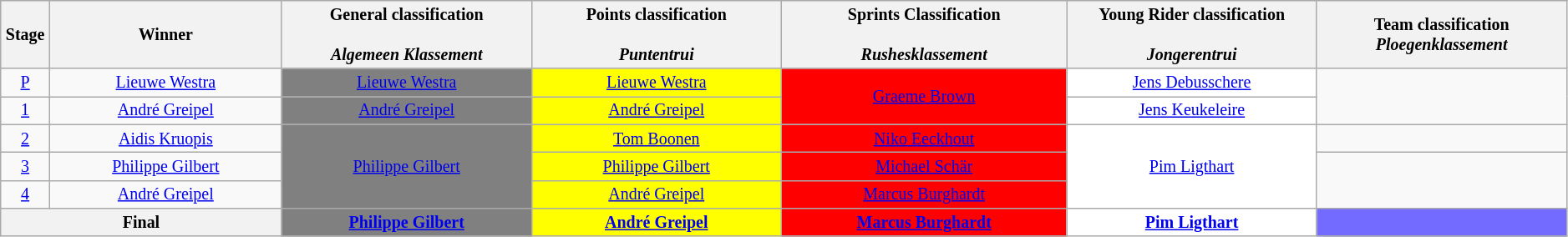<table class="wikitable" style="text-align: center; font-size:smaller;">
<tr style="background-color: #efefef;">
<th width="1%">Stage</th>
<th width="13%">Winner</th>
<th width="14%">General classification<br><br><em>Algemeen Klassement</em></th>
<th width="14%">Points classification<br><br><em>Puntentrui</em></th>
<th width="16%">Sprints Classification<br><br><em>Rushesklassement</em></th>
<th width="14%">Young Rider classification<br><br><em>Jongerentrui</em></th>
<th width="14%">Team classification<br><em>Ploegenklassement</em></th>
</tr>
<tr>
<td><a href='#'>P</a></td>
<td><a href='#'>Lieuwe Westra</a></td>
<td style="background:grey;"><a href='#'>Lieuwe Westra</a></td>
<td style="background:yellow;"><a href='#'>Lieuwe Westra</a></td>
<td style="background:red;" rowspan=2><a href='#'>Graeme Brown</a></td>
<td style="background:white;"><a href='#'>Jens Debusschere</a></td>
<td rowspan=2></td>
</tr>
<tr>
<td><a href='#'>1</a></td>
<td><a href='#'>André Greipel</a></td>
<td style="background:grey;"><a href='#'>André Greipel</a></td>
<td style="background:yellow;"><a href='#'>André Greipel</a></td>
<td style="background:white;"><a href='#'>Jens Keukeleire</a></td>
</tr>
<tr>
<td><a href='#'>2</a></td>
<td><a href='#'>Aidis Kruopis</a></td>
<td style="background:grey;" rowspan=3><a href='#'>Philippe Gilbert</a></td>
<td style="background:yellow;"><a href='#'>Tom Boonen</a></td>
<td style="background:red;"><a href='#'>Niko Eeckhout</a></td>
<td style="background:white;" rowspan=3><a href='#'>Pim Ligthart</a></td>
<td></td>
</tr>
<tr>
<td><a href='#'>3</a></td>
<td><a href='#'>Philippe Gilbert</a></td>
<td style="background:yellow;"><a href='#'>Philippe Gilbert</a></td>
<td style="background:red;"><a href='#'>Michael Schär</a></td>
<td rowspan=2></td>
</tr>
<tr>
<td><a href='#'>4</a></td>
<td><a href='#'>André Greipel</a></td>
<td style="background:yellow;"><a href='#'>André Greipel</a></td>
<td style="background:red;"><a href='#'>Marcus Burghardt</a></td>
</tr>
<tr>
<th colspan=2><strong>Final</strong></th>
<th style="background:grey;"><a href='#'>Philippe Gilbert</a></th>
<th style="background:yellow;"><a href='#'>André Greipel</a></th>
<th style="background:red;"><a href='#'>Marcus Burghardt</a></th>
<th style="background:white;"><a href='#'>Pim Ligthart</a></th>
<th style="background:#736AFF;"></th>
</tr>
</table>
